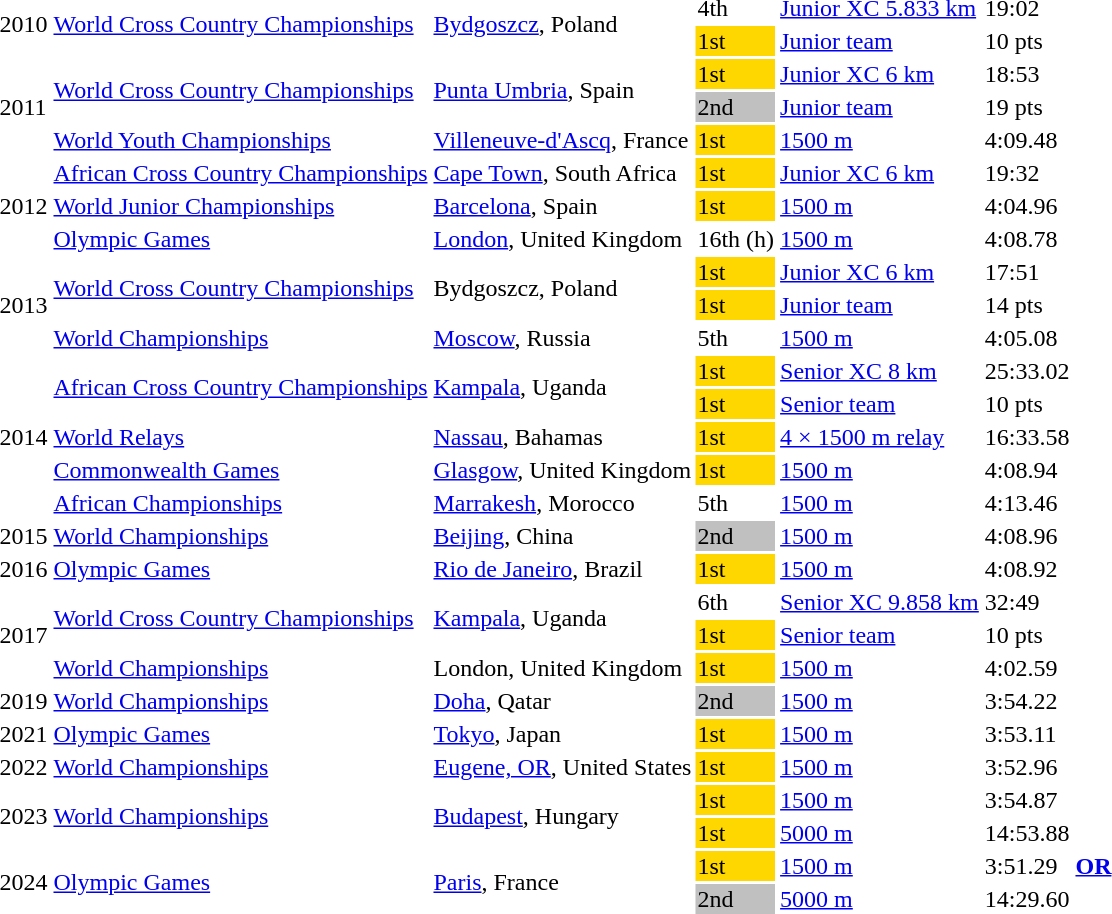<table>
<tr>
<td rowspan=2>2010</td>
<td rowspan=2><a href='#'>World Cross Country Championships</a></td>
<td rowspan=2><a href='#'>Bydgoszcz</a>, Poland</td>
<td>4th</td>
<td><a href='#'>Junior XC 5.833 km</a></td>
<td>19:02</td>
<td></td>
</tr>
<tr>
<td bgcolor=gold>1st</td>
<td><a href='#'>Junior team</a></td>
<td>10 pts</td>
<td></td>
</tr>
<tr>
<td rowspan=3>2011</td>
<td rowspan=2><a href='#'>World Cross Country Championships</a></td>
<td rowspan=2><a href='#'>Punta Umbria</a>, Spain</td>
<td bgcolor=gold>1st</td>
<td><a href='#'>Junior XC 6 km</a></td>
<td>18:53</td>
<td></td>
</tr>
<tr>
<td bgcolor=silver>2nd</td>
<td><a href='#'>Junior team</a></td>
<td>19 pts</td>
<td></td>
</tr>
<tr>
<td><a href='#'>World Youth Championships</a></td>
<td><a href='#'>Villeneuve-d'Ascq</a>, France</td>
<td bgcolor=gold>1st</td>
<td><a href='#'>1500 m</a></td>
<td>4:09.48</td>
<td><strong></strong></td>
</tr>
<tr>
<td rowspan=3>2012</td>
<td><a href='#'>African Cross Country Championships</a></td>
<td><a href='#'>Cape Town</a>, South Africa</td>
<td bgcolor=gold>1st</td>
<td><a href='#'>Junior XC 6 km</a></td>
<td>19:32</td>
<td></td>
</tr>
<tr>
<td><a href='#'>World Junior Championships</a></td>
<td><a href='#'>Barcelona</a>, Spain</td>
<td bgcolor=gold>1st</td>
<td><a href='#'>1500 m</a></td>
<td>4:04.96</td>
<td><strong></strong></td>
</tr>
<tr>
<td><a href='#'>Olympic Games</a></td>
<td><a href='#'>London</a>, United Kingdom</td>
<td>16th (h)</td>
<td><a href='#'>1500 m</a></td>
<td>4:08.78</td>
<td></td>
</tr>
<tr>
<td rowspan=3>2013</td>
<td rowspan=2><a href='#'>World Cross Country Championships</a></td>
<td rowspan=2>Bydgoszcz, Poland</td>
<td bgcolor=gold>1st</td>
<td><a href='#'>Junior XC 6 km</a></td>
<td>17:51</td>
<td></td>
</tr>
<tr>
<td bgcolor=gold>1st</td>
<td><a href='#'>Junior team</a></td>
<td>14 pts</td>
<td></td>
</tr>
<tr>
<td><a href='#'>World Championships</a></td>
<td><a href='#'>Moscow</a>, Russia</td>
<td>5th</td>
<td><a href='#'>1500 m</a></td>
<td>4:05.08</td>
<td></td>
</tr>
<tr>
<td rowspan=5>2014</td>
<td rowspan=2><a href='#'>African Cross Country Championships</a></td>
<td rowspan=2><a href='#'>Kampala</a>, Uganda</td>
<td bgcolor=gold>1st</td>
<td><a href='#'>Senior XC 8 km</a></td>
<td>25:33.02</td>
<td></td>
</tr>
<tr>
<td bgcolor=gold>1st</td>
<td><a href='#'>Senior team</a></td>
<td>10 pts</td>
<td></td>
</tr>
<tr>
<td><a href='#'>World Relays</a></td>
<td><a href='#'>Nassau</a>, Bahamas</td>
<td bgcolor=gold>1st</td>
<td><a href='#'>4 × 1500 m relay</a></td>
<td>16:33.58</td>
<td><strong></strong></td>
</tr>
<tr>
<td><a href='#'>Commonwealth Games</a></td>
<td><a href='#'>Glasgow</a>, United Kingdom</td>
<td bgcolor=gold>1st</td>
<td><a href='#'>1500 m</a></td>
<td>4:08.94</td>
<td></td>
</tr>
<tr>
<td><a href='#'>African Championships</a></td>
<td><a href='#'>Marrakesh</a>, Morocco</td>
<td>5th</td>
<td><a href='#'>1500 m</a></td>
<td>4:13.46</td>
<td></td>
</tr>
<tr>
<td>2015</td>
<td><a href='#'>World Championships</a></td>
<td><a href='#'>Beijing</a>, China</td>
<td bgcolor=silver>2nd</td>
<td><a href='#'>1500 m</a></td>
<td>4:08.96</td>
<td></td>
</tr>
<tr>
<td>2016</td>
<td><a href='#'>Olympic Games</a></td>
<td><a href='#'>Rio de Janeiro</a>, Brazil</td>
<td bgcolor=gold>1st</td>
<td><a href='#'>1500 m</a></td>
<td>4:08.92</td>
<td></td>
</tr>
<tr>
<td rowspan=3>2017</td>
<td rowspan=2><a href='#'>World Cross Country Championships</a></td>
<td rowspan=2><a href='#'>Kampala</a>, Uganda</td>
<td>6th</td>
<td><a href='#'>Senior XC 9.858 km</a></td>
<td>32:49</td>
<td></td>
</tr>
<tr>
<td bgcolor=gold>1st</td>
<td><a href='#'>Senior team</a></td>
<td>10 pts</td>
<td></td>
</tr>
<tr>
<td><a href='#'>World Championships</a></td>
<td>London, United Kingdom</td>
<td bgcolor=gold>1st</td>
<td><a href='#'>1500 m</a></td>
<td>4:02.59</td>
<td></td>
</tr>
<tr>
<td>2019</td>
<td><a href='#'>World Championships</a></td>
<td><a href='#'>Doha</a>, Qatar</td>
<td bgcolor=silver>2nd</td>
<td><a href='#'>1500 m</a></td>
<td>3:54.22</td>
<td><strong></strong></td>
</tr>
<tr>
<td>2021</td>
<td><a href='#'>Olympic Games</a></td>
<td><a href='#'>Tokyo</a>, Japan</td>
<td bgcolor=gold>1st</td>
<td><a href='#'>1500 m</a></td>
<td>3:53.11</td>
<td><strong></strong></td>
</tr>
<tr>
<td>2022</td>
<td><a href='#'>World Championships</a></td>
<td><a href='#'>Eugene, OR</a>, United States</td>
<td bgcolor=gold>1st</td>
<td><a href='#'>1500 m</a></td>
<td>3:52.96</td>
<td></td>
</tr>
<tr>
<td rowspan=2>2023</td>
<td rowspan=2><a href='#'>World Championships</a></td>
<td rowspan=2><a href='#'>Budapest</a>, Hungary</td>
<td bgcolor=gold>1st</td>
<td><a href='#'>1500 m</a></td>
<td>3:54.87</td>
<td></td>
</tr>
<tr>
<td bgcolor=gold>1st</td>
<td><a href='#'>5000 m</a></td>
<td>14:53.88</td>
<td></td>
</tr>
<tr>
<td rowspan=2>2024</td>
<td rowspan=2><a href='#'>Olympic Games</a></td>
<td rowspan=2><a href='#'>Paris</a>, France</td>
<td bgcolor=gold>1st</td>
<td><a href='#'>1500 m</a></td>
<td>3:51.29</td>
<td><strong><a href='#'>OR</a></strong></td>
</tr>
<tr>
<td bgcolor=silver>2nd</td>
<td><a href='#'>5000 m</a></td>
<td>14:29.60</td>
<td></td>
</tr>
<tr>
</tr>
</table>
